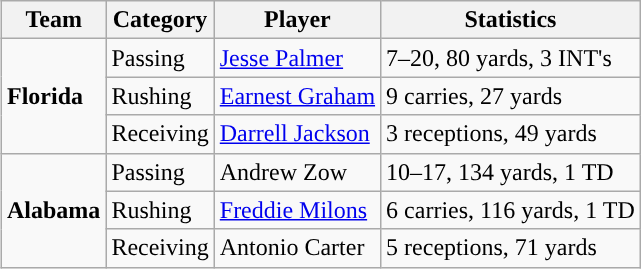<table class="wikitable" style="float: right;">
<tr>
<th>Team</th>
<th>Category</th>
<th>Player</th>
<th>Statistics</th>
</tr>
<tr>
<td rowspan=3><strong>Florida</strong></td>
<td>Passing</td>
<td><a href='#'>Jesse Palmer</a></td>
<td>7–20, 80 yards, 3 INT's</td>
</tr>
<tr>
<td>Rushing</td>
<td><a href='#'>Earnest Graham</a></td>
<td>9 carries, 27 yards</td>
</tr>
<tr>
<td>Receiving</td>
<td><a href='#'>Darrell Jackson</a></td>
<td>3 receptions, 49 yards</td>
</tr>
<tr>
<td rowspan=3><strong>Alabama</strong></td>
<td>Passing</td>
<td>Andrew Zow</td>
<td>10–17, 134 yards, 1 TD</td>
</tr>
<tr>
<td>Rushing</td>
<td><a href='#'>Freddie Milons</a></td>
<td>6 carries, 116 yards, 1 TD</td>
</tr>
<tr>
<td>Receiving</td>
<td>Antonio Carter</td>
<td>5 receptions, 71 yards</td>
</tr>
</table>
